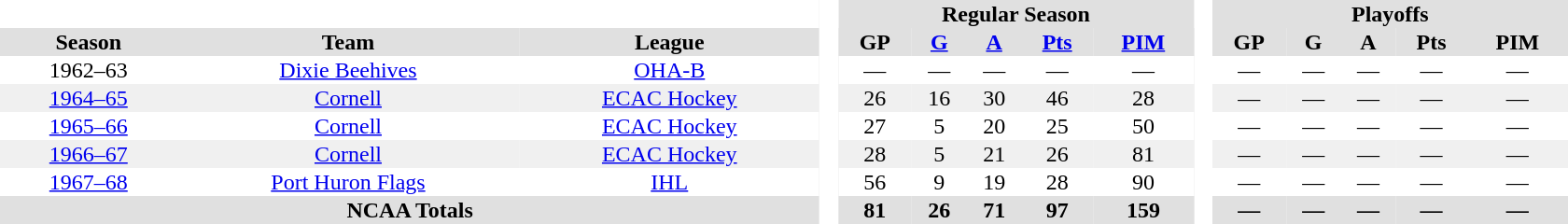<table border="0" cellpadding="1" cellspacing="0" style="text-align:center; width:70em">
<tr bgcolor="#e0e0e0">
<th colspan="3"  bgcolor="#ffffff"> </th>
<th rowspan="99" bgcolor="#ffffff"> </th>
<th colspan="5">Regular Season</th>
<th rowspan="99" bgcolor="#ffffff"> </th>
<th colspan="5">Playoffs</th>
</tr>
<tr bgcolor="#e0e0e0">
<th>Season</th>
<th>Team</th>
<th>League</th>
<th>GP</th>
<th><a href='#'>G</a></th>
<th><a href='#'>A</a></th>
<th><a href='#'>Pts</a></th>
<th><a href='#'>PIM</a></th>
<th>GP</th>
<th>G</th>
<th>A</th>
<th>Pts</th>
<th>PIM</th>
</tr>
<tr>
<td>1962–63</td>
<td><a href='#'>Dixie Beehives</a></td>
<td><a href='#'>OHA-B</a></td>
<td>—</td>
<td>—</td>
<td>—</td>
<td>—</td>
<td>—</td>
<td>—</td>
<td>—</td>
<td>—</td>
<td>—</td>
<td>—</td>
</tr>
<tr bgcolor=f0f0f0>
<td><a href='#'>1964–65</a></td>
<td><a href='#'>Cornell</a></td>
<td><a href='#'>ECAC Hockey</a></td>
<td>26</td>
<td>16</td>
<td>30</td>
<td>46</td>
<td>28</td>
<td>—</td>
<td>—</td>
<td>—</td>
<td>—</td>
<td>—</td>
</tr>
<tr>
<td><a href='#'>1965–66</a></td>
<td><a href='#'>Cornell</a></td>
<td><a href='#'>ECAC Hockey</a></td>
<td>27</td>
<td>5</td>
<td>20</td>
<td>25</td>
<td>50</td>
<td>—</td>
<td>—</td>
<td>—</td>
<td>—</td>
<td>—</td>
</tr>
<tr bgcolor=f0f0f0>
<td><a href='#'>1966–67</a></td>
<td><a href='#'>Cornell</a></td>
<td><a href='#'>ECAC Hockey</a></td>
<td>28</td>
<td>5</td>
<td>21</td>
<td>26</td>
<td>81</td>
<td>—</td>
<td>—</td>
<td>—</td>
<td>—</td>
<td>—</td>
</tr>
<tr>
<td><a href='#'>1967–68</a></td>
<td><a href='#'>Port Huron Flags</a></td>
<td><a href='#'>IHL</a></td>
<td>56</td>
<td>9</td>
<td>19</td>
<td>28</td>
<td>90</td>
<td>—</td>
<td>—</td>
<td>—</td>
<td>—</td>
<td>—</td>
</tr>
<tr bgcolor="#e0e0e0">
<th colspan="3">NCAA Totals</th>
<th>81</th>
<th>26</th>
<th>71</th>
<th>97</th>
<th>159</th>
<th>—</th>
<th>—</th>
<th>—</th>
<th>—</th>
<th>—</th>
</tr>
</table>
